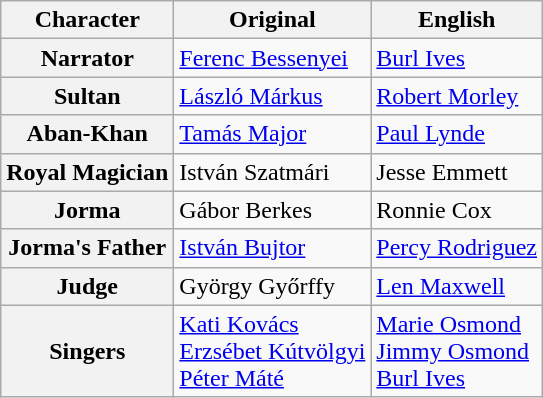<table class="wikitable">
<tr>
<th>Character</th>
<th>Original</th>
<th>English</th>
</tr>
<tr>
<th>Narrator</th>
<td><a href='#'>Ferenc Bessenyei</a></td>
<td><a href='#'>Burl Ives</a></td>
</tr>
<tr>
<th>Sultan</th>
<td><a href='#'>László Márkus</a></td>
<td><a href='#'>Robert Morley</a></td>
</tr>
<tr>
<th>Aban-Khan</th>
<td><a href='#'>Tamás Major</a></td>
<td><a href='#'>Paul Lynde</a></td>
</tr>
<tr>
<th>Royal Magician</th>
<td>István Szatmári</td>
<td>Jesse Emmett</td>
</tr>
<tr>
<th>Jorma</th>
<td>Gábor Berkes</td>
<td>Ronnie Cox</td>
</tr>
<tr>
<th>Jorma's Father</th>
<td><a href='#'>István Bujtor</a></td>
<td><a href='#'>Percy Rodriguez</a></td>
</tr>
<tr>
<th>Judge</th>
<td>György Győrffy</td>
<td><a href='#'>Len Maxwell</a></td>
</tr>
<tr>
<th>Singers</th>
<td><a href='#'>Kati Kovács</a><br><a href='#'>Erzsébet Kútvölgyi</a><br><a href='#'>Péter Máté</a></td>
<td><a href='#'>Marie Osmond</a><br><a href='#'>Jimmy Osmond</a><br><a href='#'>Burl Ives</a></td>
</tr>
</table>
